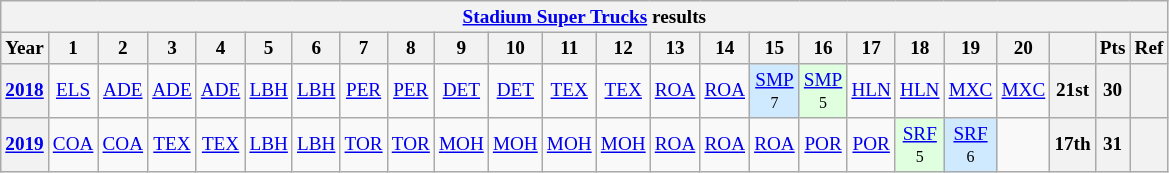<table class="wikitable" style="text-align:center; font-size:80%">
<tr>
<th colspan=45><a href='#'>Stadium Super Trucks</a> results</th>
</tr>
<tr>
<th>Year</th>
<th>1</th>
<th>2</th>
<th>3</th>
<th>4</th>
<th>5</th>
<th>6</th>
<th>7</th>
<th>8</th>
<th>9</th>
<th>10</th>
<th>11</th>
<th>12</th>
<th>13</th>
<th>14</th>
<th>15</th>
<th>16</th>
<th>17</th>
<th>18</th>
<th>19</th>
<th>20</th>
<th></th>
<th>Pts</th>
<th>Ref</th>
</tr>
<tr>
<th><a href='#'>2018</a></th>
<td><a href='#'>ELS</a></td>
<td><a href='#'>ADE</a></td>
<td><a href='#'>ADE</a></td>
<td><a href='#'>ADE</a></td>
<td><a href='#'>LBH</a></td>
<td><a href='#'>LBH</a></td>
<td><a href='#'>PER</a></td>
<td><a href='#'>PER</a></td>
<td><a href='#'>DET</a></td>
<td><a href='#'>DET</a></td>
<td><a href='#'>TEX</a></td>
<td><a href='#'>TEX</a></td>
<td><a href='#'>ROA</a></td>
<td><a href='#'>ROA</a></td>
<td style="background:#CFEAFF;"><a href='#'>SMP</a><br><small>7</small></td>
<td style="background:#DFFFDF;"><a href='#'>SMP</a><br><small>5</small></td>
<td><a href='#'>HLN</a></td>
<td><a href='#'>HLN</a></td>
<td><a href='#'>MXC</a></td>
<td><a href='#'>MXC</a></td>
<th>21st</th>
<th>30</th>
<th></th>
</tr>
<tr>
<th><a href='#'>2019</a></th>
<td><a href='#'>COA</a></td>
<td><a href='#'>COA</a></td>
<td><a href='#'>TEX</a></td>
<td><a href='#'>TEX</a></td>
<td><a href='#'>LBH</a></td>
<td><a href='#'>LBH</a></td>
<td><a href='#'>TOR</a></td>
<td><a href='#'>TOR</a></td>
<td><a href='#'>MOH</a></td>
<td><a href='#'>MOH</a></td>
<td><a href='#'>MOH</a></td>
<td><a href='#'>MOH</a></td>
<td><a href='#'>ROA</a></td>
<td><a href='#'>ROA</a></td>
<td><a href='#'>ROA</a></td>
<td><a href='#'>POR</a></td>
<td><a href='#'>POR</a></td>
<td style="background:#DFFFDF;"><a href='#'>SRF</a><br><small>5</small></td>
<td style="background:#CFEAFF;"><a href='#'>SRF</a><br><small>6</small></td>
<td></td>
<th>17th</th>
<th>31</th>
<th></th>
</tr>
</table>
